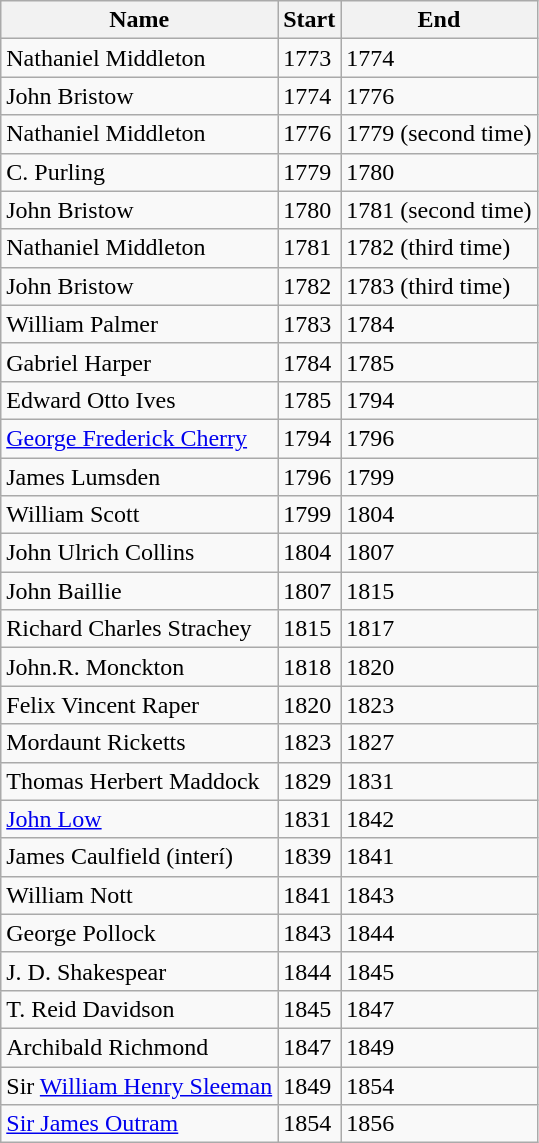<table class="wikitable">
<tr>
<th>Name</th>
<th>Start</th>
<th>End</th>
</tr>
<tr>
<td>Nathaniel Middleton</td>
<td>1773</td>
<td>1774</td>
</tr>
<tr>
<td>John Bristow</td>
<td>1774</td>
<td>1776</td>
</tr>
<tr>
<td>Nathaniel Middleton</td>
<td>1776</td>
<td>1779 (second time)</td>
</tr>
<tr>
<td>C. Purling</td>
<td>1779</td>
<td>1780</td>
</tr>
<tr>
<td>John Bristow</td>
<td>1780</td>
<td>1781 (second time)</td>
</tr>
<tr>
<td>Nathaniel Middleton</td>
<td>1781</td>
<td>1782 (third time)</td>
</tr>
<tr>
<td>John Bristow</td>
<td>1782</td>
<td>1783 (third time)</td>
</tr>
<tr>
<td>William Palmer</td>
<td>1783</td>
<td>1784</td>
</tr>
<tr>
<td>Gabriel Harper</td>
<td>1784</td>
<td>1785</td>
</tr>
<tr>
<td>Edward Otto Ives</td>
<td>1785</td>
<td>1794</td>
</tr>
<tr>
<td><a href='#'>George Frederick Cherry</a></td>
<td>1794</td>
<td>1796</td>
</tr>
<tr>
<td>James Lumsden</td>
<td>1796</td>
<td>1799</td>
</tr>
<tr>
<td>William Scott</td>
<td>1799</td>
<td>1804</td>
</tr>
<tr>
<td>John Ulrich Collins</td>
<td>1804</td>
<td>1807</td>
</tr>
<tr>
<td>John Baillie</td>
<td>1807</td>
<td>1815</td>
</tr>
<tr>
<td>Richard Charles Strachey</td>
<td>1815</td>
<td>1817</td>
</tr>
<tr>
<td>John.R. Monckton</td>
<td>1818</td>
<td>1820</td>
</tr>
<tr>
<td>Felix Vincent Raper</td>
<td>1820</td>
<td>1823</td>
</tr>
<tr>
<td>Mordaunt Ricketts</td>
<td>1823</td>
<td>1827</td>
</tr>
<tr>
<td>Thomas Herbert Maddock</td>
<td>1829</td>
<td>1831</td>
</tr>
<tr>
<td><a href='#'>John Low</a></td>
<td>1831</td>
<td>1842</td>
</tr>
<tr>
<td>James Caulfield (interí)</td>
<td>1839</td>
<td>1841</td>
</tr>
<tr>
<td>William Nott</td>
<td>1841</td>
<td>1843</td>
</tr>
<tr>
<td>George Pollock</td>
<td>1843</td>
<td>1844</td>
</tr>
<tr>
<td>J. D. Shakespear</td>
<td>1844</td>
<td>1845</td>
</tr>
<tr>
<td>T. Reid Davidson</td>
<td>1845</td>
<td>1847</td>
</tr>
<tr>
<td>Archibald Richmond</td>
<td>1847</td>
<td>1849</td>
</tr>
<tr>
<td>Sir <a href='#'>William Henry Sleeman</a></td>
<td>1849</td>
<td>1854</td>
</tr>
<tr>
<td><a href='#'>Sir James Outram</a></td>
<td>1854</td>
<td>1856</td>
</tr>
</table>
